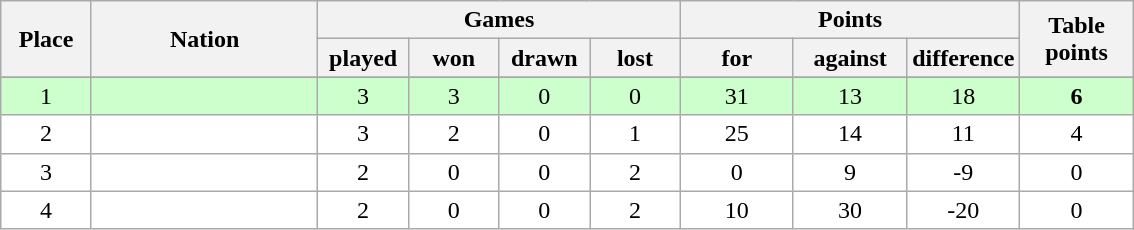<table class="wikitable">
<tr>
<th rowspan=2 width="8%">Place</th>
<th rowspan=2 width="20%">Nation</th>
<th colspan=4 width="32%">Games</th>
<th colspan=3 width="30%">Points</th>
<th rowspan=2 width="10%">Table<br>points</th>
</tr>
<tr>
<th width="8%">played</th>
<th width="8%">won</th>
<th width="8%">drawn</th>
<th width="8%">lost</th>
<th width="10%">for</th>
<th width="10%">against</th>
<th width="10%">difference</th>
</tr>
<tr>
</tr>
<tr bgcolor=#ccffcc align=center>
<td>1</td>
<td align=left></td>
<td>3</td>
<td>3</td>
<td>0</td>
<td>0</td>
<td>31</td>
<td>13</td>
<td>18</td>
<td><strong>6</strong></td>
</tr>
<tr bgcolor=#ffffff align=center>
<td>2</td>
<td align=left></td>
<td>3</td>
<td>2</td>
<td>0</td>
<td>1</td>
<td>25</td>
<td>14</td>
<td>11</td>
<td>4</td>
</tr>
<tr bgcolor=#ffffff align=center>
<td>3</td>
<td align=left><em></em></td>
<td>2</td>
<td>0</td>
<td>0</td>
<td>2</td>
<td>0</td>
<td>9</td>
<td>-9</td>
<td>0</td>
</tr>
<tr bgcolor=#ffffff align=center>
<td>4</td>
<td align=left><em></em></td>
<td>2</td>
<td>0</td>
<td>0</td>
<td>2</td>
<td>10</td>
<td>30</td>
<td>-20</td>
<td>0</td>
</tr>
</table>
